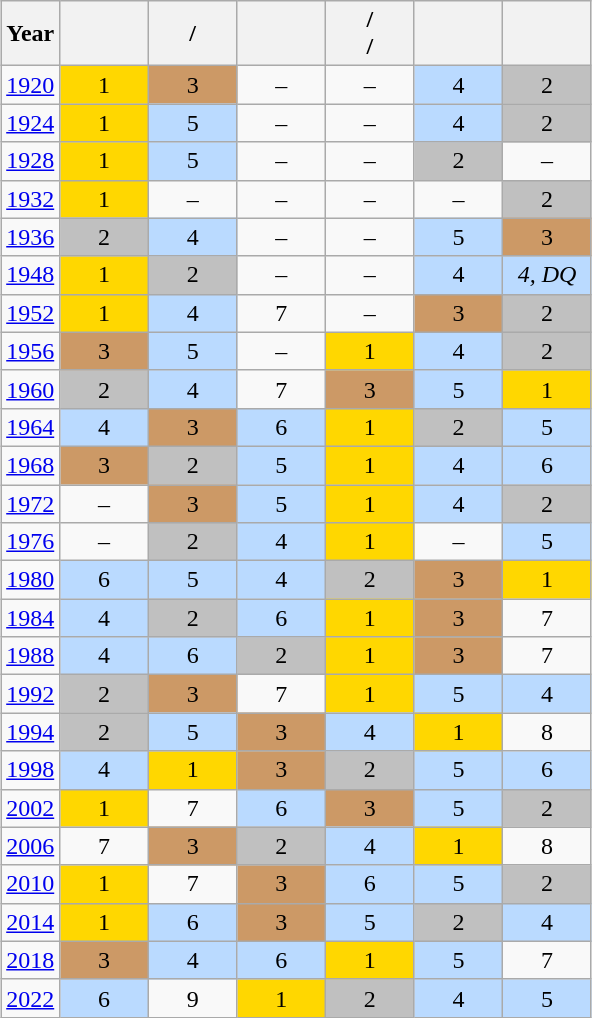<table class="wikitable sortable" style="text-align:center; margin: 1em auto 1em auto">
<tr>
<th width=10%>Year</th>
<th width=15%></th>
<th width=15%>/<br></th>
<th width=15%></th>
<th width=15%>/<br>/<br></th>
<th width=15%></th>
<th width=15%></th>
</tr>
<tr>
<td><a href='#'>1920</a></td>
<td bgcolor=gold>1</td>
<td bgcolor=cc9966>3</td>
<td>–</td>
<td>–</td>
<td style="background:#badaff">4</td>
<td bgcolor=silver>2</td>
</tr>
<tr>
<td><a href='#'>1924</a></td>
<td bgcolor=gold>1</td>
<td style="background:#badaff">5</td>
<td>–</td>
<td>–</td>
<td style="background:#badaff">4</td>
<td bgcolor=silver>2</td>
</tr>
<tr>
<td><a href='#'>1928</a></td>
<td bgcolor=gold>1</td>
<td style="background:#badaff">5</td>
<td>–</td>
<td>–</td>
<td bgcolor=silver>2</td>
<td>–</td>
</tr>
<tr>
<td><a href='#'>1932</a></td>
<td bgcolor=gold>1</td>
<td>–</td>
<td>–</td>
<td>–</td>
<td>–</td>
<td bgcolor=silver>2</td>
</tr>
<tr>
<td><a href='#'>1936</a></td>
<td bgcolor=silver>2</td>
<td style="background:#badaff">4</td>
<td>–</td>
<td>–</td>
<td style="background:#badaff">5</td>
<td bgcolor=cc9966>3</td>
</tr>
<tr>
<td><a href='#'>1948</a></td>
<td bgcolor=gold>1</td>
<td bgcolor=silver>2</td>
<td>–</td>
<td>–</td>
<td style="background:#badaff">4</td>
<td style="background:#badaff"><em>4, DQ</em></td>
</tr>
<tr>
<td><a href='#'>1952</a></td>
<td bgcolor=gold>1</td>
<td style="background:#badaff">4</td>
<td>7</td>
<td>–</td>
<td bgcolor=cc9966>3</td>
<td bgcolor=silver>2</td>
</tr>
<tr>
<td><a href='#'>1956</a></td>
<td bgcolor=cc9966>3</td>
<td style="background:#badaff">5</td>
<td>–</td>
<td bgcolor=gold>1</td>
<td style="background:#badaff">4</td>
<td bgcolor=silver>2</td>
</tr>
<tr>
<td><a href='#'>1960</a></td>
<td bgcolor=silver>2</td>
<td style="background:#badaff">4</td>
<td>7</td>
<td bgcolor=cc9966>3</td>
<td style="background:#badaff">5</td>
<td bgcolor=gold>1</td>
</tr>
<tr>
<td><a href='#'>1964</a></td>
<td style="background:#badaff">4</td>
<td bgcolor=cc9966>3</td>
<td style="background:#badaff">6</td>
<td bgcolor=gold>1</td>
<td bgcolor=silver>2</td>
<td style="background:#badaff">5</td>
</tr>
<tr>
<td><a href='#'>1968</a></td>
<td bgcolor=cc9966>3</td>
<td bgcolor=silver>2</td>
<td style="background:#badaff">5</td>
<td bgcolor=gold>1</td>
<td style="background:#badaff">4</td>
<td style="background:#badaff">6</td>
</tr>
<tr>
<td><a href='#'>1972</a></td>
<td>–</td>
<td bgcolor=cc9966>3</td>
<td style="background:#badaff">5</td>
<td bgcolor=gold>1</td>
<td style="background:#badaff">4</td>
<td bgcolor=silver>2</td>
</tr>
<tr>
<td><a href='#'>1976</a></td>
<td>–</td>
<td bgcolor=silver>2</td>
<td style="background:#badaff">4</td>
<td bgcolor=gold>1</td>
<td>–</td>
<td style="background:#badaff">5</td>
</tr>
<tr>
<td><a href='#'>1980</a></td>
<td style="background:#badaff">6</td>
<td style="background:#badaff">5</td>
<td style="background:#badaff">4</td>
<td bgcolor=silver>2</td>
<td bgcolor=cc9966>3</td>
<td bgcolor=gold>1</td>
</tr>
<tr>
<td><a href='#'>1984</a></td>
<td style="background:#badaff">4</td>
<td bgcolor=silver>2</td>
<td style="background:#badaff">6</td>
<td bgcolor=gold>1</td>
<td bgcolor=cc9966>3</td>
<td>7</td>
</tr>
<tr>
<td><a href='#'>1988</a></td>
<td style="background:#badaff">4</td>
<td style="background:#badaff">6</td>
<td bgcolor=silver>2</td>
<td bgcolor=gold>1</td>
<td bgcolor=cc9966>3</td>
<td>7</td>
</tr>
<tr>
<td><a href='#'>1992</a></td>
<td bgcolor=silver>2</td>
<td bgcolor=cc9966>3</td>
<td>7</td>
<td bgcolor=gold>1</td>
<td style="background:#badaff">5</td>
<td style="background:#badaff">4</td>
</tr>
<tr>
<td><a href='#'>1994</a></td>
<td bgcolor=silver>2</td>
<td style="background:#badaff">5</td>
<td bgcolor=cc9966>3</td>
<td style="background:#badaff">4</td>
<td bgcolor=gold>1</td>
<td>8</td>
</tr>
<tr>
<td><a href='#'>1998</a></td>
<td style="background:#badaff">4</td>
<td bgcolor=gold>1</td>
<td bgcolor=cc9966>3</td>
<td bgcolor=silver>2</td>
<td style="background:#badaff">5</td>
<td style="background:#badaff">6</td>
</tr>
<tr>
<td><a href='#'>2002</a></td>
<td bgcolor=gold>1</td>
<td>7</td>
<td style="background:#badaff">6</td>
<td bgcolor=cc9966>3</td>
<td style="background:#badaff">5</td>
<td bgcolor=silver>2</td>
</tr>
<tr>
<td><a href='#'>2006</a></td>
<td>7</td>
<td bgcolor=cc9966>3</td>
<td bgcolor=silver>2</td>
<td style="background:#badaff">4</td>
<td bgcolor=gold>1</td>
<td>8</td>
</tr>
<tr>
<td><a href='#'>2010</a></td>
<td bgcolor=gold>1</td>
<td>7</td>
<td bgcolor=cc9966>3</td>
<td style="background:#badaff">6</td>
<td style="background:#badaff">5</td>
<td bgcolor=silver>2</td>
</tr>
<tr>
<td><a href='#'>2014</a></td>
<td bgcolor=gold>1</td>
<td style="background:#badaff">6</td>
<td bgcolor=cc9966>3</td>
<td style="background:#badaff">5</td>
<td bgcolor=silver>2</td>
<td style="background:#badaff">4</td>
</tr>
<tr>
<td><a href='#'>2018</a></td>
<td bgcolor=cc9966>3</td>
<td style="background:#badaff">4</td>
<td style="background:#badaff">6</td>
<td bgcolor=gold>1</td>
<td style="background:#badaff">5</td>
<td>7</td>
</tr>
<tr>
<td><a href='#'>2022</a></td>
<td style="background:#badaff">6</td>
<td>9</td>
<td bgcolor=gold>1</td>
<td bgcolor=silver>2</td>
<td style="background:#badaff">4</td>
<td style="background:#badaff">5</td>
</tr>
</table>
